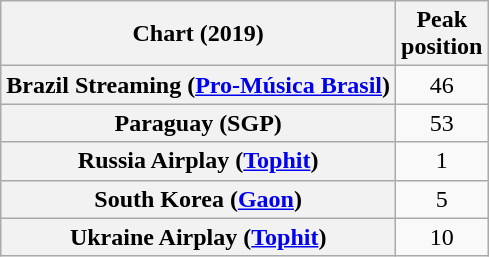<table class="wikitable sortable plainrowheaders" style="text-align:center">
<tr>
<th scope="col">Chart (2019)</th>
<th scope="col">Peak<br>position</th>
</tr>
<tr>
<th scope="row">Brazil Streaming (<a href='#'>Pro-Música Brasil</a>)</th>
<td>46</td>
</tr>
<tr>
<th scope="row">Paraguay (SGP)</th>
<td>53</td>
</tr>
<tr>
<th scope="row">Russia Airplay (<a href='#'>Tophit</a>)</th>
<td>1</td>
</tr>
<tr>
<th scope="row">South Korea (<a href='#'>Gaon</a>)</th>
<td>5</td>
</tr>
<tr>
<th scope="row">Ukraine Airplay (<a href='#'>Tophit</a>)</th>
<td>10</td>
</tr>
</table>
